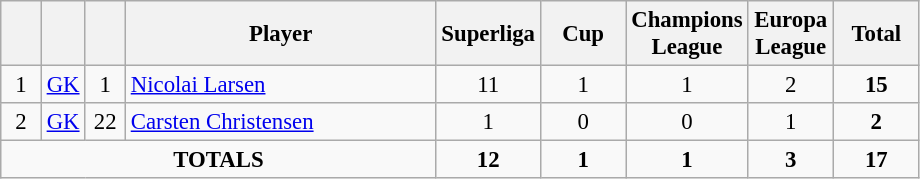<table class="wikitable sortable" style="font-size: 95%; text-align: center;">
<tr>
<th width=20></th>
<th width=20></th>
<th width=20></th>
<th width=200>Player</th>
<th width=50>Superliga</th>
<th width=50>Cup</th>
<th width=50>Champions League</th>
<th width=50>Europa League</th>
<th width=50>Total</th>
</tr>
<tr>
<td 1>1</td>
<td><a href='#'>GK</a></td>
<td>1</td>
<td align=left> <a href='#'>Nicolai Larsen</a></td>
<td>11</td>
<td>1</td>
<td>1</td>
<td>2</td>
<td><strong>15</strong></td>
</tr>
<tr>
<td 1>2</td>
<td><a href='#'>GK</a></td>
<td>22</td>
<td align=left> <a href='#'>Carsten Christensen</a></td>
<td>1</td>
<td>0</td>
<td>0</td>
<td>1</td>
<td><strong>2</strong></td>
</tr>
<tr>
<td colspan="4"><strong>TOTALS</strong></td>
<td><strong>12</strong></td>
<td><strong>1</strong></td>
<td><strong>1</strong></td>
<td><strong>3</strong></td>
<td><strong>17</strong></td>
</tr>
</table>
